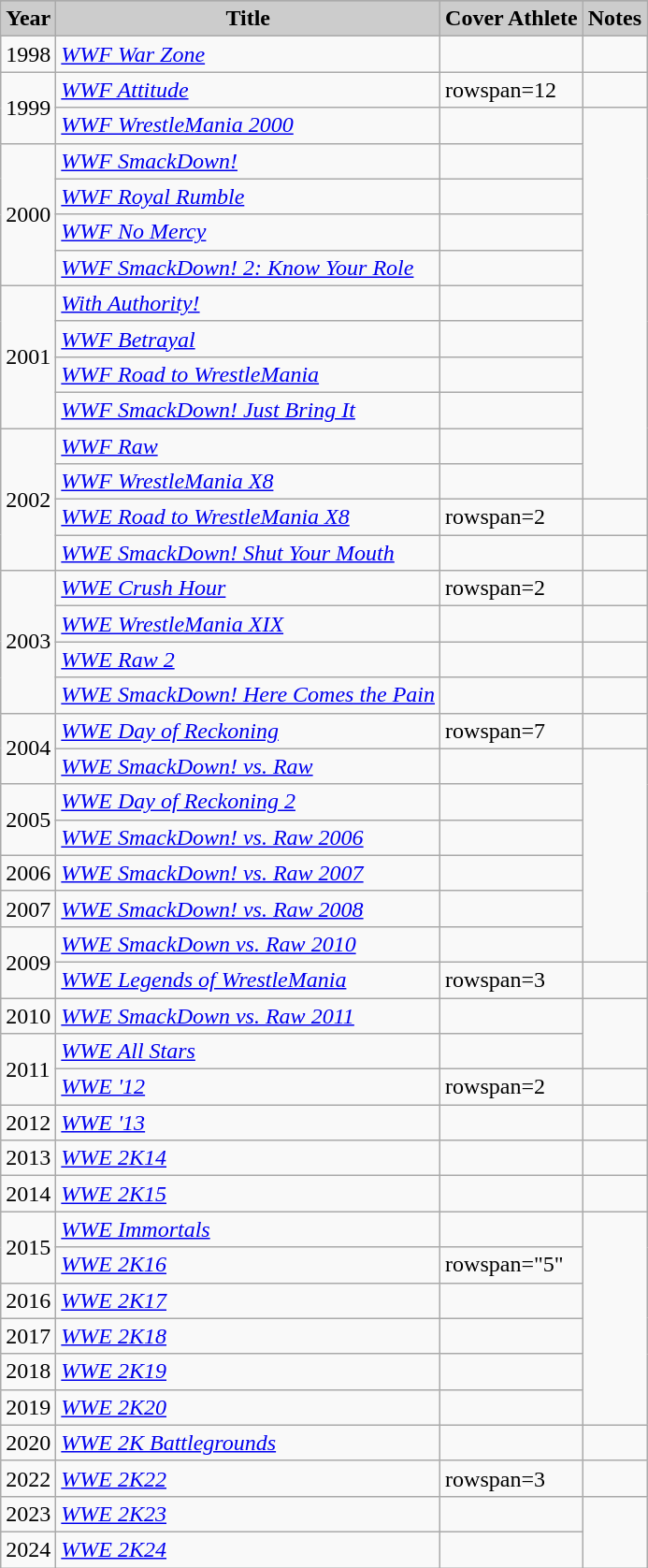<table class="wikitable sortable">
<tr style="text-align:center;">
</tr>
<tr style="text-align:center;">
<th style="background:#ccc;">Year</th>
<th style="background:#ccc;">Title</th>
<th style="background:#ccc;">Cover Athlete</th>
<th style="background:#ccc;">Notes</th>
</tr>
<tr>
<td>1998</td>
<td><em><a href='#'>WWF War Zone</a></em></td>
<td></td>
<td></td>
</tr>
<tr>
<td rowspan=2>1999</td>
<td><em><a href='#'>WWF Attitude</a></em></td>
<td>rowspan=12  </td>
<td></td>
</tr>
<tr>
<td><em><a href='#'>WWF WrestleMania 2000</a></em></td>
<td></td>
</tr>
<tr>
<td rowspan=4>2000</td>
<td><em><a href='#'>WWF SmackDown!</a></em></td>
<td></td>
</tr>
<tr>
<td><em><a href='#'>WWF Royal Rumble</a></em></td>
<td></td>
</tr>
<tr>
<td><em><a href='#'>WWF No Mercy</a></em></td>
<td></td>
</tr>
<tr>
<td><em><a href='#'>WWF SmackDown! 2: Know Your Role</a></em></td>
<td></td>
</tr>
<tr>
<td rowspan=4>2001</td>
<td><em><a href='#'>With Authority!</a></em></td>
<td></td>
</tr>
<tr>
<td><em><a href='#'>WWF Betrayal</a></em></td>
<td></td>
</tr>
<tr>
<td><em><a href='#'>WWF Road to WrestleMania</a></em></td>
<td></td>
</tr>
<tr>
<td><em><a href='#'>WWF SmackDown! Just Bring It</a></em></td>
<td></td>
</tr>
<tr>
<td rowspan=4>2002</td>
<td><em><a href='#'>WWF Raw</a></em></td>
<td></td>
</tr>
<tr>
<td><em><a href='#'>WWF WrestleMania X8</a></em></td>
<td></td>
</tr>
<tr>
<td><em><a href='#'>WWE Road to WrestleMania X8</a></em></td>
<td>rowspan=2 </td>
<td></td>
</tr>
<tr>
<td><em><a href='#'>WWE SmackDown! Shut Your Mouth</a></em></td>
<td></td>
</tr>
<tr>
<td rowspan=4>2003</td>
<td><em><a href='#'>WWE Crush Hour</a></em></td>
<td>rowspan=2 </td>
<td></td>
</tr>
<tr>
<td><em><a href='#'>WWE WrestleMania XIX</a></em></td>
<td></td>
</tr>
<tr>
<td><em><a href='#'>WWE Raw 2</a></em></td>
<td></td>
<td></td>
</tr>
<tr>
<td><em><a href='#'>WWE SmackDown! Here Comes the Pain</a></em></td>
<td></td>
<td></td>
</tr>
<tr>
<td rowspan=2>2004</td>
<td><em><a href='#'>WWE Day of Reckoning</a></em></td>
<td>rowspan=7 </td>
<td></td>
</tr>
<tr>
<td><em><a href='#'>WWE SmackDown! vs. Raw</a></em></td>
<td></td>
</tr>
<tr>
<td rowspan=2>2005</td>
<td><em><a href='#'>WWE Day of Reckoning 2</a></em></td>
<td></td>
</tr>
<tr>
<td><em><a href='#'>WWE SmackDown! vs. Raw 2006</a></em></td>
<td></td>
</tr>
<tr>
<td>2006</td>
<td><em><a href='#'>WWE SmackDown! vs. Raw 2007</a></em></td>
<td></td>
</tr>
<tr>
<td>2007</td>
<td><em><a href='#'>WWE SmackDown! vs. Raw 2008</a></em></td>
<td></td>
</tr>
<tr>
<td rowspan=2>2009</td>
<td><em><a href='#'>WWE SmackDown vs. Raw 2010</a></em></td>
<td></td>
</tr>
<tr>
<td><em><a href='#'>WWE Legends of WrestleMania</a></em></td>
<td>rowspan=3 </td>
<td></td>
</tr>
<tr>
<td>2010</td>
<td><em><a href='#'>WWE SmackDown vs. Raw 2011</a></em></td>
<td></td>
</tr>
<tr>
<td rowspan=2>2011</td>
<td><em><a href='#'>WWE All Stars</a></em></td>
<td></td>
</tr>
<tr>
<td><em><a href='#'>WWE '12</a></em></td>
<td>rowspan=2 </td>
<td></td>
</tr>
<tr>
<td>2012</td>
<td><em><a href='#'>WWE '13</a></em></td>
<td></td>
</tr>
<tr>
<td>2013</td>
<td><em><a href='#'>WWE 2K14</a></em></td>
<td></td>
<td></td>
</tr>
<tr>
<td>2014</td>
<td><em><a href='#'>WWE 2K15</a></em></td>
<td></td>
<td></td>
</tr>
<tr>
<td rowspan="2">2015</td>
<td><em><a href='#'>WWE Immortals</a></em></td>
<td></td>
</tr>
<tr>
<td><em><a href='#'>WWE 2K16</a></em></td>
<td>rowspan="5" </td>
</tr>
<tr>
<td>2016</td>
<td><em><a href='#'>WWE 2K17</a></em></td>
<td></td>
</tr>
<tr>
<td>2017</td>
<td><em><a href='#'>WWE 2K18</a></em></td>
<td></td>
</tr>
<tr>
<td>2018</td>
<td><em><a href='#'>WWE 2K19</a></em></td>
<td></td>
</tr>
<tr>
<td>2019</td>
<td><em><a href='#'>WWE 2K20</a></em></td>
<td></td>
</tr>
<tr>
<td>2020</td>
<td><em><a href='#'>WWE 2K Battlegrounds</a></em></td>
<td></td>
<td></td>
</tr>
<tr>
<td>2022</td>
<td><em><a href='#'>WWE 2K22</a></em></td>
<td>rowspan=3 </td>
<td></td>
</tr>
<tr>
<td>2023</td>
<td><em><a href='#'>WWE 2K23</a></em></td>
<td></td>
</tr>
<tr>
<td>2024</td>
<td><em><a href='#'>WWE 2K24</a></em></td>
<td></td>
</tr>
</table>
